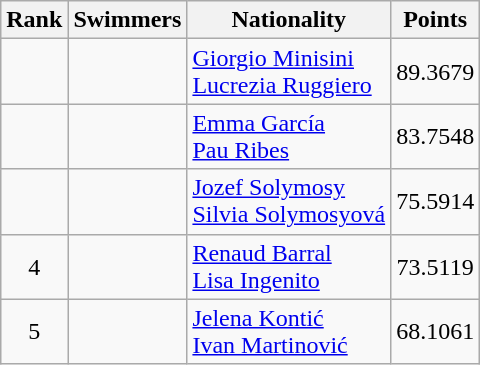<table class="wikitable sortable" style="text-align:center">
<tr>
<th>Rank</th>
<th>Swimmers</th>
<th>Nationality</th>
<th>Points</th>
</tr>
<tr>
<td></td>
<td align=left></td>
<td align=left><a href='#'>Giorgio Minisini</a><br><a href='#'>Lucrezia Ruggiero</a></td>
<td>89.3679</td>
</tr>
<tr>
<td></td>
<td align=left></td>
<td align=left><a href='#'>Emma García</a><br><a href='#'>Pau Ribes</a></td>
<td>83.7548</td>
</tr>
<tr>
<td></td>
<td align=left></td>
<td align=left><a href='#'>Jozef Solymosy</a><br><a href='#'>Silvia Solymosyová</a></td>
<td>75.5914</td>
</tr>
<tr>
<td>4</td>
<td align=left></td>
<td align=left><a href='#'>Renaud Barral</a><br><a href='#'>Lisa Ingenito</a></td>
<td>73.5119</td>
</tr>
<tr>
<td>5</td>
<td align=left></td>
<td align=left><a href='#'>Jelena Kontić</a><br><a href='#'>Ivan Martinović</a></td>
<td>68.1061</td>
</tr>
</table>
